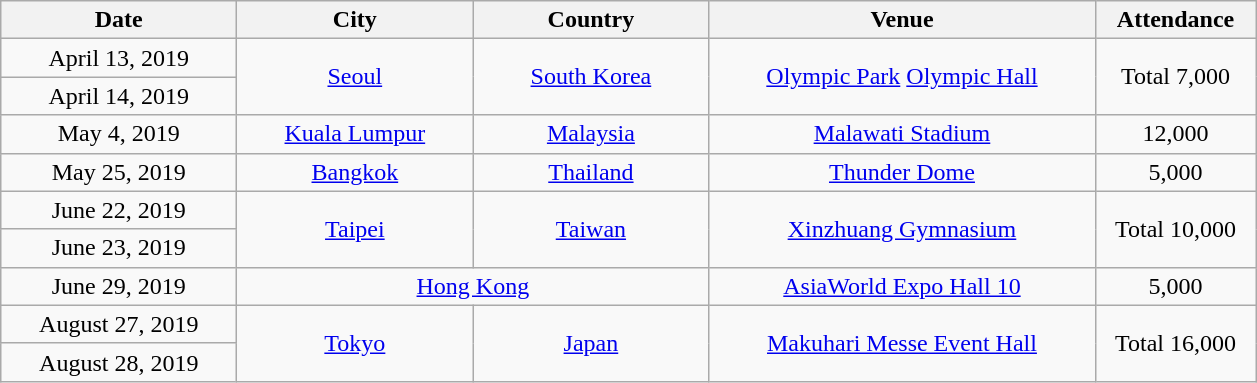<table class="wikitable" style="text-align:center;">
<tr>
<th width="150">Date</th>
<th width="150">City</th>
<th width="150">Country</th>
<th width="250">Venue</th>
<th width="100">Attendance</th>
</tr>
<tr>
<td>April 13, 2019</td>
<td rowspan="2"><a href='#'>Seoul</a></td>
<td rowspan="2"><a href='#'>South Korea</a></td>
<td rowspan="2"><a href='#'>Olympic Park</a> <a href='#'>Olympic Hall</a></td>
<td rowspan="2">Total 7,000</td>
</tr>
<tr>
<td>April 14, 2019</td>
</tr>
<tr>
<td>May 4, 2019</td>
<td><a href='#'>Kuala Lumpur</a></td>
<td><a href='#'>Malaysia</a></td>
<td><a href='#'>Malawati Stadium</a></td>
<td>12,000</td>
</tr>
<tr>
<td>May 25, 2019</td>
<td><a href='#'>Bangkok</a></td>
<td><a href='#'>Thailand</a></td>
<td><a href='#'>Thunder Dome</a></td>
<td>5,000</td>
</tr>
<tr>
<td>June 22, 2019</td>
<td rowspan="2"><a href='#'>Taipei</a></td>
<td rowspan="2"><a href='#'>Taiwan</a></td>
<td rowspan="2"><a href='#'>Xinzhuang Gymnasium</a></td>
<td rowspan="2">Total 10,000</td>
</tr>
<tr>
<td>June 23, 2019</td>
</tr>
<tr>
<td>June 29, 2019</td>
<td colspan="2"><a href='#'>Hong Kong</a></td>
<td><a href='#'>AsiaWorld Expo Hall 10</a></td>
<td>5,000</td>
</tr>
<tr>
<td>August 27, 2019</td>
<td rowspan="2"><a href='#'>Tokyo</a></td>
<td rowspan="2"><a href='#'>Japan</a></td>
<td rowspan="2"><a href='#'>Makuhari Messe Event Hall</a></td>
<td rowspan="2">Total 16,000</td>
</tr>
<tr>
<td>August 28, 2019</td>
</tr>
</table>
